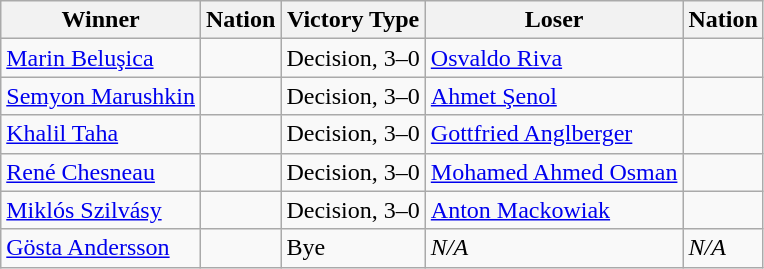<table class="wikitable sortable" style="text-align:left;">
<tr>
<th>Winner</th>
<th>Nation</th>
<th>Victory Type</th>
<th>Loser</th>
<th>Nation</th>
</tr>
<tr>
<td><a href='#'>Marin Beluşica</a></td>
<td></td>
<td>Decision, 3–0</td>
<td><a href='#'>Osvaldo Riva</a></td>
<td></td>
</tr>
<tr>
<td><a href='#'>Semyon Marushkin</a></td>
<td></td>
<td>Decision, 3–0</td>
<td><a href='#'>Ahmet Şenol</a></td>
<td></td>
</tr>
<tr>
<td><a href='#'>Khalil Taha</a></td>
<td></td>
<td>Decision, 3–0</td>
<td><a href='#'>Gottfried Anglberger</a></td>
<td></td>
</tr>
<tr>
<td><a href='#'>René Chesneau</a></td>
<td></td>
<td>Decision, 3–0</td>
<td><a href='#'>Mohamed Ahmed Osman</a></td>
<td></td>
</tr>
<tr>
<td><a href='#'>Miklós Szilvásy</a></td>
<td></td>
<td>Decision, 3–0</td>
<td><a href='#'>Anton Mackowiak</a></td>
<td></td>
</tr>
<tr>
<td><a href='#'>Gösta Andersson</a></td>
<td></td>
<td>Bye</td>
<td><em>N/A</em></td>
<td><em>N/A</em></td>
</tr>
</table>
